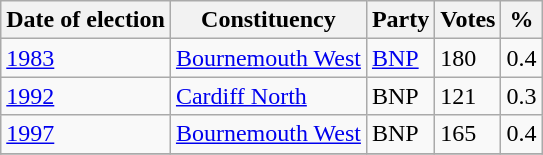<table class="wikitable">
<tr>
<th>Date of election</th>
<th>Constituency</th>
<th>Party</th>
<th>Votes</th>
<th>%</th>
</tr>
<tr>
<td><a href='#'>1983</a></td>
<td><a href='#'>Bournemouth West</a></td>
<td><a href='#'>BNP</a></td>
<td>180</td>
<td>0.4</td>
</tr>
<tr>
<td><a href='#'>1992</a></td>
<td><a href='#'>Cardiff North</a></td>
<td>BNP</td>
<td>121</td>
<td>0.3</td>
</tr>
<tr>
<td><a href='#'>1997</a></td>
<td><a href='#'>Bournemouth West</a></td>
<td>BNP</td>
<td>165</td>
<td>0.4</td>
</tr>
<tr>
</tr>
</table>
